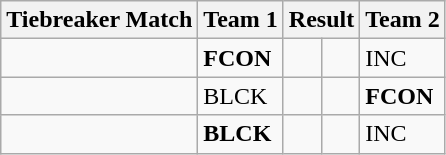<table class="wikitable">
<tr>
<th>Tiebreaker Match</th>
<th>Team 1</th>
<th colspan=2>Result</th>
<th>Team 2</th>
</tr>
<tr>
<td></td>
<td><strong> FCON</strong></td>
<td></td>
<td></td>
<td> INC</td>
</tr>
<tr>
<td></td>
<td> BLCK</td>
<td></td>
<td></td>
<td><strong> FCON</strong></td>
</tr>
<tr>
<td></td>
<td><strong> BLCK</strong></td>
<td></td>
<td></td>
<td> INC</td>
</tr>
</table>
